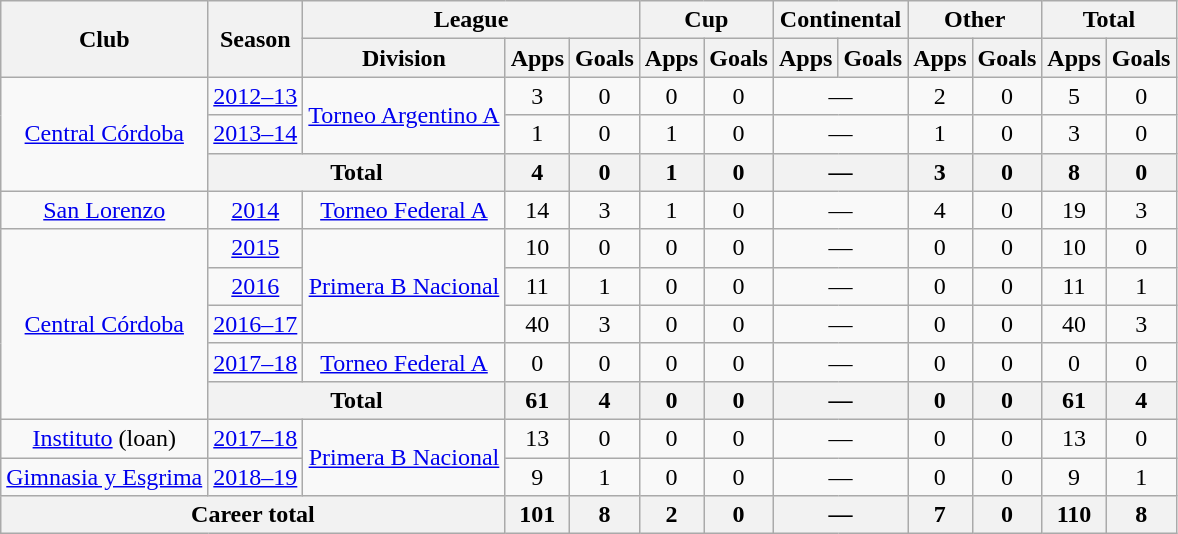<table class="wikitable" style="text-align:center">
<tr>
<th rowspan="2">Club</th>
<th rowspan="2">Season</th>
<th colspan="3">League</th>
<th colspan="2">Cup</th>
<th colspan="2">Continental</th>
<th colspan="2">Other</th>
<th colspan="2">Total</th>
</tr>
<tr>
<th>Division</th>
<th>Apps</th>
<th>Goals</th>
<th>Apps</th>
<th>Goals</th>
<th>Apps</th>
<th>Goals</th>
<th>Apps</th>
<th>Goals</th>
<th>Apps</th>
<th>Goals</th>
</tr>
<tr>
<td rowspan="3"><a href='#'>Central Córdoba</a></td>
<td><a href='#'>2012–13</a></td>
<td rowspan="2"><a href='#'>Torneo Argentino A</a></td>
<td>3</td>
<td>0</td>
<td>0</td>
<td>0</td>
<td colspan="2">—</td>
<td>2</td>
<td>0</td>
<td>5</td>
<td>0</td>
</tr>
<tr>
<td><a href='#'>2013–14</a></td>
<td>1</td>
<td>0</td>
<td>1</td>
<td>0</td>
<td colspan="2">—</td>
<td>1</td>
<td>0</td>
<td>3</td>
<td>0</td>
</tr>
<tr>
<th colspan="2">Total</th>
<th>4</th>
<th>0</th>
<th>1</th>
<th>0</th>
<th colspan="2">—</th>
<th>3</th>
<th>0</th>
<th>8</th>
<th>0</th>
</tr>
<tr>
<td rowspan="1"><a href='#'>San Lorenzo</a></td>
<td><a href='#'>2014</a></td>
<td rowspan="1"><a href='#'>Torneo Federal A</a></td>
<td>14</td>
<td>3</td>
<td>1</td>
<td>0</td>
<td colspan="2">—</td>
<td>4</td>
<td>0</td>
<td>19</td>
<td>3</td>
</tr>
<tr>
<td rowspan="5"><a href='#'>Central Córdoba</a></td>
<td><a href='#'>2015</a></td>
<td rowspan="3"><a href='#'>Primera B Nacional</a></td>
<td>10</td>
<td>0</td>
<td>0</td>
<td>0</td>
<td colspan="2">—</td>
<td>0</td>
<td>0</td>
<td>10</td>
<td>0</td>
</tr>
<tr>
<td><a href='#'>2016</a></td>
<td>11</td>
<td>1</td>
<td>0</td>
<td>0</td>
<td colspan="2">—</td>
<td>0</td>
<td>0</td>
<td>11</td>
<td>1</td>
</tr>
<tr>
<td><a href='#'>2016–17</a></td>
<td>40</td>
<td>3</td>
<td>0</td>
<td>0</td>
<td colspan="2">—</td>
<td>0</td>
<td>0</td>
<td>40</td>
<td>3</td>
</tr>
<tr>
<td><a href='#'>2017–18</a></td>
<td rowspan="1"><a href='#'>Torneo Federal A</a></td>
<td>0</td>
<td>0</td>
<td>0</td>
<td>0</td>
<td colspan="2">—</td>
<td>0</td>
<td>0</td>
<td>0</td>
<td>0</td>
</tr>
<tr>
<th colspan="2">Total</th>
<th>61</th>
<th>4</th>
<th>0</th>
<th>0</th>
<th colspan="2">—</th>
<th>0</th>
<th>0</th>
<th>61</th>
<th>4</th>
</tr>
<tr>
<td rowspan="1"><a href='#'>Instituto</a> (loan)</td>
<td><a href='#'>2017–18</a></td>
<td rowspan="2"><a href='#'>Primera B Nacional</a></td>
<td>13</td>
<td>0</td>
<td>0</td>
<td>0</td>
<td colspan="2">—</td>
<td>0</td>
<td>0</td>
<td>13</td>
<td>0</td>
</tr>
<tr>
<td rowspan="1"><a href='#'>Gimnasia y Esgrima</a></td>
<td><a href='#'>2018–19</a></td>
<td>9</td>
<td>1</td>
<td>0</td>
<td>0</td>
<td colspan="2">—</td>
<td>0</td>
<td>0</td>
<td>9</td>
<td>1</td>
</tr>
<tr>
<th colspan="3">Career total</th>
<th>101</th>
<th>8</th>
<th>2</th>
<th>0</th>
<th colspan="2">—</th>
<th>7</th>
<th>0</th>
<th>110</th>
<th>8</th>
</tr>
</table>
